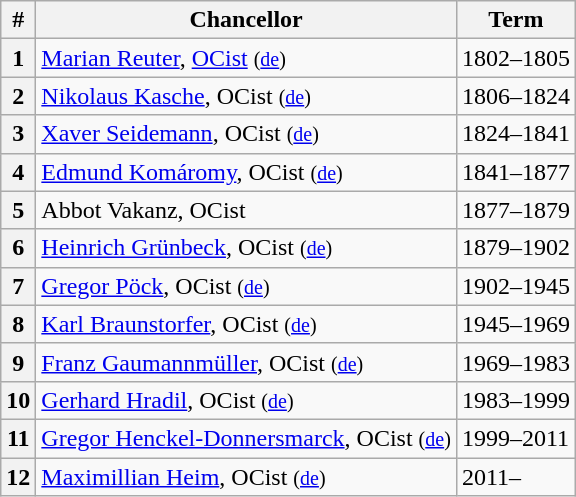<table class="wikitable">
<tr>
<th>#</th>
<th>Chancellor</th>
<th>Term</th>
</tr>
<tr>
<th>1</th>
<td><a href='#'>Marian Reuter</a>, <a href='#'>OCist</a> <small>(<a href='#'>de</a>)</small></td>
<td>1802–1805</td>
</tr>
<tr>
<th>2</th>
<td><a href='#'>Nikolaus Kasche</a>, OCist <small>(<a href='#'>de</a>)</small></td>
<td>1806–1824</td>
</tr>
<tr>
<th>3</th>
<td><a href='#'>Xaver Seidemann</a>, OCist <small>(<a href='#'>de</a>)</small></td>
<td>1824–1841</td>
</tr>
<tr>
<th>4</th>
<td><a href='#'>Edmund Komáromy</a>, OCist <small>(<a href='#'>de</a>)</small></td>
<td>1841–1877</td>
</tr>
<tr>
<th>5</th>
<td>Abbot Vakanz, OCist</td>
<td>1877–1879</td>
</tr>
<tr>
<th>6</th>
<td><a href='#'>Heinrich Grünbeck</a>, OCist <small>(<a href='#'>de</a>)</small></td>
<td>1879–1902</td>
</tr>
<tr>
<th>7</th>
<td><a href='#'>Gregor Pöck</a>, OCist <small>(<a href='#'>de</a>)</small></td>
<td>1902–1945</td>
</tr>
<tr>
<th>8</th>
<td><a href='#'>Karl Braunstorfer</a>, OCist <small>(<a href='#'>de</a>)</small></td>
<td>1945–1969</td>
</tr>
<tr>
<th>9</th>
<td><a href='#'>Franz Gaumannmüller</a>, OCist <small>(<a href='#'>de</a>)</small></td>
<td>1969–1983</td>
</tr>
<tr>
<th>10</th>
<td><a href='#'>Gerhard Hradil</a>, OCist <small>(<a href='#'>de</a>)</small></td>
<td>1983–1999</td>
</tr>
<tr>
<th>11</th>
<td><a href='#'>Gregor Henckel-Donnersmarck</a>, OCist <small>(<a href='#'>de</a>)</small></td>
<td>1999–2011</td>
</tr>
<tr>
<th>12</th>
<td><a href='#'>Maximillian Heim</a>, OCist <small>(<a href='#'>de</a>)</small></td>
<td>2011–</td>
</tr>
</table>
